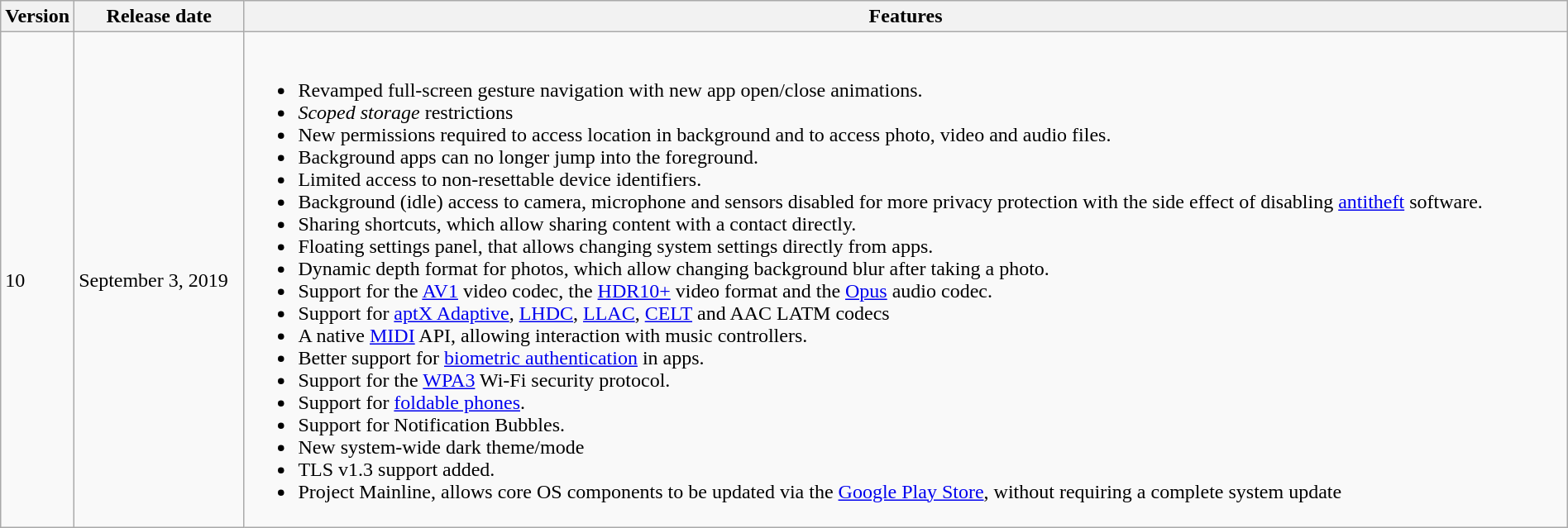<table class="wikitable" style="width:100%;">
<tr>
<th style="width:2%;">Version</th>
<th style="width:11%;">Release date</th>
<th style="width:87%;">Features</th>
</tr>
<tr>
<td>10</td>
<td>September 3, 2019</td>
<td><br><ul><li>Revamped full-screen gesture navigation with new app open/close animations.</li><li><em>Scoped storage</em> restrictions</li><li>New permissions required to access location in background and to access photo, video and audio files.</li><li>Background apps can no longer jump into the foreground.</li><li>Limited access to non-resettable device identifiers.</li><li>Background (idle) access to camera, microphone and sensors disabled for more privacy protection with the side effect of disabling <a href='#'>antitheft</a> software.</li><li>Sharing shortcuts, which allow sharing content with a contact directly.</li><li>Floating settings panel, that allows changing system settings directly from apps.</li><li>Dynamic depth format for photos, which allow changing background blur after taking a photo.</li><li>Support for the <a href='#'>AV1</a> video codec, the <a href='#'>HDR10+</a> video format and the <a href='#'>Opus</a> audio codec.</li><li>Support for <a href='#'>aptX Adaptive</a>, <a href='#'>LHDC</a>, <a href='#'>LLAC</a>, <a href='#'>CELT</a> and AAC LATM codecs</li><li>A native <a href='#'>MIDI</a> API, allowing interaction with music controllers.</li><li>Better support for <a href='#'>biometric authentication</a> in apps.</li><li>Support for the <a href='#'>WPA3</a> Wi-Fi security protocol.</li><li>Support for <a href='#'>foldable phones</a>.</li><li>Support for Notification Bubbles. </li><li>New system-wide dark theme/mode</li><li>TLS v1.3 support added.</li><li>Project Mainline, allows core OS components to be updated via the <a href='#'>Google Play Store</a>, without requiring a complete system update</li></ul></td>
</tr>
</table>
